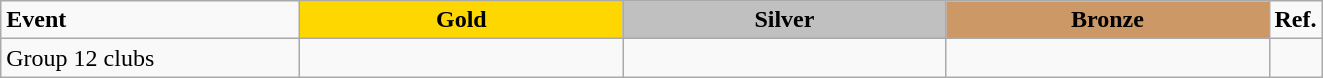<table class="wikitable">
<tr>
<td style="width:12em;"><strong>Event</strong></td>
<td style="text-align:center; background:gold; width:13em;"><strong>Gold</strong></td>
<td style="text-align:center; background:silver; width:13em;"><strong>Silver</strong></td>
<td style="text-align:center; background:#c96; width:13em;"><strong>Bronze</strong></td>
<td style="width:1em;"><strong>Ref.</strong></td>
</tr>
<tr>
<td>Group 12 clubs</td>
<td></td>
<td></td>
<td></td>
<td></td>
</tr>
</table>
